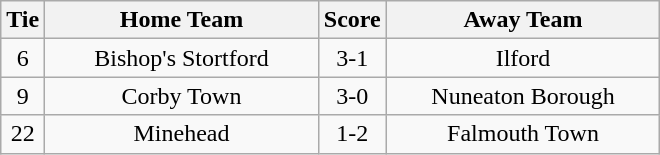<table class="wikitable" style="text-align:center;">
<tr>
<th width=20>Tie</th>
<th width=175>Home Team</th>
<th width=20>Score</th>
<th width=175>Away Team</th>
</tr>
<tr>
<td>6</td>
<td>Bishop's Stortford</td>
<td>3-1</td>
<td>Ilford</td>
</tr>
<tr>
<td>9</td>
<td>Corby Town</td>
<td>3-0</td>
<td>Nuneaton Borough</td>
</tr>
<tr>
<td>22</td>
<td>Minehead</td>
<td>1-2</td>
<td>Falmouth Town</td>
</tr>
</table>
